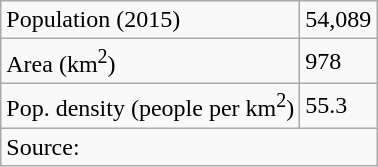<table class="wikitable">
<tr>
<td>Population (2015)</td>
<td>54,089</td>
</tr>
<tr>
<td>Area (km<sup>2</sup>)</td>
<td>978</td>
</tr>
<tr>
<td>Pop. density (people per km<sup>2</sup>)</td>
<td>55.3</td>
</tr>
<tr>
<td colspan="2">Source:</td>
</tr>
</table>
